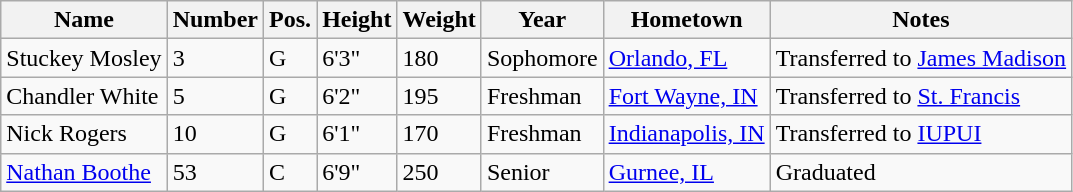<table class="wikitable sortable" border="1">
<tr>
<th>Name</th>
<th>Number</th>
<th>Pos.</th>
<th>Height</th>
<th>Weight</th>
<th>Year</th>
<th>Hometown</th>
<th class="unsortable">Notes</th>
</tr>
<tr>
<td>Stuckey Mosley</td>
<td>3</td>
<td>G</td>
<td>6'3"</td>
<td>180</td>
<td>Sophomore</td>
<td><a href='#'>Orlando, FL</a></td>
<td>Transferred to <a href='#'>James Madison</a></td>
</tr>
<tr>
<td>Chandler White</td>
<td>5</td>
<td>G</td>
<td>6'2"</td>
<td>195</td>
<td>Freshman</td>
<td><a href='#'>Fort Wayne, IN</a></td>
<td>Transferred to <a href='#'>St. Francis</a></td>
</tr>
<tr>
<td>Nick Rogers</td>
<td>10</td>
<td>G</td>
<td>6'1"</td>
<td>170</td>
<td>Freshman</td>
<td><a href='#'>Indianapolis, IN</a></td>
<td>Transferred to <a href='#'>IUPUI</a></td>
</tr>
<tr>
<td><a href='#'>Nathan Boothe</a></td>
<td>53</td>
<td>C</td>
<td>6'9"</td>
<td>250</td>
<td>Senior</td>
<td><a href='#'>Gurnee, IL</a></td>
<td>Graduated</td>
</tr>
</table>
